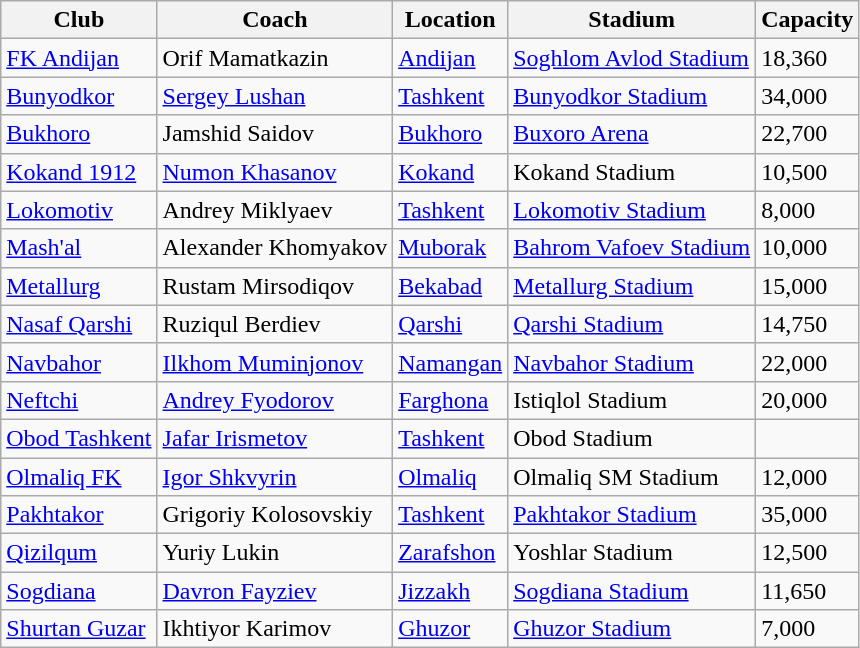<table class="wikitable sortable" style="text-align: left;">
<tr>
<th>Club</th>
<th>Coach</th>
<th>Location</th>
<th>Stadium</th>
<th>Capacity</th>
</tr>
<tr>
<td><a href='#'>FK Andijan</a></td>
<td> Orif Mamatkazin</td>
<td><a href='#'>Andijan</a></td>
<td><a href='#'>Soghlom Avlod Stadium</a></td>
<td>18,360</td>
</tr>
<tr>
<td><a href='#'>Bunyodkor</a></td>
<td> <a href='#'>Sergey Lushan</a></td>
<td><a href='#'>Tashkent</a></td>
<td><a href='#'>Bunyodkor Stadium</a></td>
<td>34,000</td>
</tr>
<tr>
<td><a href='#'>Bukhoro</a></td>
<td> Jamshid Saidov</td>
<td><a href='#'>Bukhoro</a></td>
<td><a href='#'>Buxoro Arena</a></td>
<td>22,700</td>
</tr>
<tr>
<td><a href='#'>Kokand 1912</a></td>
<td> <a href='#'>Numon Khasanov</a></td>
<td><a href='#'>Kokand</a></td>
<td>Kokand Stadium</td>
<td>10,500</td>
</tr>
<tr>
<td><a href='#'>Lokomotiv</a></td>
<td> Andrey Miklyaev</td>
<td><a href='#'>Tashkent</a></td>
<td><a href='#'>Lokomotiv Stadium</a></td>
<td>8,000</td>
</tr>
<tr>
<td><a href='#'>Mash'al</a></td>
<td> Alexander Khomyakov</td>
<td><a href='#'>Muborak</a></td>
<td><a href='#'>Bahrom Vafoev Stadium</a></td>
<td>10,000</td>
</tr>
<tr>
<td><a href='#'>Metallurg</a></td>
<td> Rustam Mirsodiqov</td>
<td><a href='#'>Bekabad</a></td>
<td><a href='#'>Metallurg Stadium</a></td>
<td>15,000</td>
</tr>
<tr>
<td><a href='#'>Nasaf Qarshi</a></td>
<td> Ruziqul Berdiev</td>
<td><a href='#'>Qarshi</a></td>
<td><a href='#'>Qarshi Stadium</a></td>
<td>14,750</td>
</tr>
<tr>
<td><a href='#'>Navbahor</a></td>
<td> <a href='#'>Ilkhom Muminjonov</a></td>
<td><a href='#'>Namangan</a></td>
<td><a href='#'>Navbahor Stadium</a></td>
<td>22,000</td>
</tr>
<tr>
<td><a href='#'>Neftchi</a></td>
<td> <a href='#'>Andrey Fyodorov</a></td>
<td><a href='#'>Farghona</a></td>
<td>Istiqlol Stadium</td>
<td>20,000</td>
</tr>
<tr>
<td><a href='#'>Obod Tashkent</a></td>
<td> <a href='#'>Jafar Irismetov</a></td>
<td><a href='#'>Tashkent</a></td>
<td>Obod Stadium</td>
<td></td>
</tr>
<tr>
<td><a href='#'>Olmaliq FK</a></td>
<td> <a href='#'>Igor Shkvyrin</a></td>
<td><a href='#'>Olmaliq</a></td>
<td>Olmaliq SM Stadium</td>
<td>12,000</td>
</tr>
<tr>
<td><a href='#'>Pakhtakor</a></td>
<td> Grigoriy Kolosovskiy</td>
<td><a href='#'>Tashkent</a></td>
<td><a href='#'>Pakhtakor Stadium</a></td>
<td>35,000</td>
</tr>
<tr>
<td><a href='#'>Qizilqum</a></td>
<td> Yuriy Lukin</td>
<td><a href='#'>Zarafshon</a></td>
<td>Yoshlar Stadium</td>
<td>12,500</td>
</tr>
<tr>
<td><a href='#'>Sogdiana</a></td>
<td> <a href='#'>Davron Fayziev</a></td>
<td><a href='#'>Jizzakh</a></td>
<td><a href='#'>Sogdiana Stadium</a></td>
<td>11,650</td>
</tr>
<tr>
<td><a href='#'>Shurtan Guzar</a></td>
<td> Ikhtiyor Karimov</td>
<td><a href='#'>Ghuzor</a></td>
<td><a href='#'>Ghuzor Stadium</a></td>
<td>7,000</td>
</tr>
</table>
